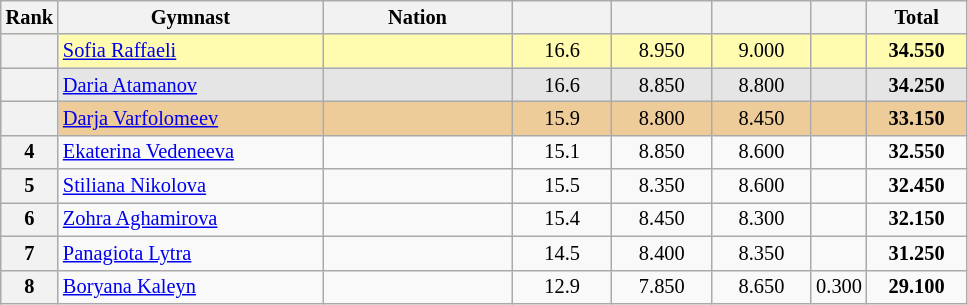<table class="wikitable sortable" style="text-align:center; font-size:85%">
<tr>
<th scope="col" style="width:20px;">Rank</th>
<th ! scope="col" style="width:170px;">Gymnast</th>
<th ! scope="col" style="width:120px;">Nation</th>
<th ! scope="col" style="width:60px;"></th>
<th ! scope="col" style="width:60px;"></th>
<th ! scope="col" style="width:60px;"></th>
<th ! scope="col" style="width:30px;"></th>
<th ! scope="col" style="width:60px;">Total</th>
</tr>
<tr bgcolor=fffcaf>
<th scope=row></th>
<td align=left><a href='#'>Sofia Raffaeli</a></td>
<td style="text-align:left;"></td>
<td>16.6</td>
<td>8.950</td>
<td>9.000</td>
<td></td>
<td><strong>34.550</strong></td>
</tr>
<tr bgcolor=e5e5e5>
<th scope=row></th>
<td align=left><a href='#'>Daria Atamanov</a></td>
<td style="text-align:left;"></td>
<td>16.6</td>
<td>8.850</td>
<td>8.800</td>
<td></td>
<td><strong>34.250</strong></td>
</tr>
<tr bgcolor=eecc99>
<th scope=row></th>
<td align=left><a href='#'>Darja Varfolomeev</a></td>
<td style="text-align:left;"></td>
<td>15.9</td>
<td>8.800</td>
<td>8.450</td>
<td></td>
<td><strong>33.150</strong></td>
</tr>
<tr>
<th scope=row>4</th>
<td align=left><a href='#'>Ekaterina Vedeneeva</a></td>
<td style="text-align:left;"></td>
<td>15.1</td>
<td>8.850</td>
<td>8.600</td>
<td></td>
<td><strong>32.550</strong></td>
</tr>
<tr>
<th scope=row>5</th>
<td align=left><a href='#'>Stiliana Nikolova</a></td>
<td style="text-align:left;"></td>
<td>15.5</td>
<td>8.350</td>
<td>8.600</td>
<td></td>
<td><strong>32.450</strong></td>
</tr>
<tr>
<th scope=row>6</th>
<td align=left><a href='#'>Zohra Aghamirova</a></td>
<td style="text-align:left;"></td>
<td>15.4</td>
<td>8.450</td>
<td>8.300</td>
<td></td>
<td><strong>32.150</strong></td>
</tr>
<tr>
<th scope=row>7</th>
<td align=left><a href='#'>Panagiota Lytra</a></td>
<td style="text-align:left;"></td>
<td>14.5</td>
<td>8.400</td>
<td>8.350</td>
<td></td>
<td><strong>31.250</strong></td>
</tr>
<tr>
<th scope=row>8</th>
<td align=left><a href='#'>Boryana Kaleyn</a></td>
<td style="text-align:left;"></td>
<td>12.9</td>
<td>7.850</td>
<td>8.650</td>
<td>0.300</td>
<td><strong>29.100</strong></td>
</tr>
</table>
